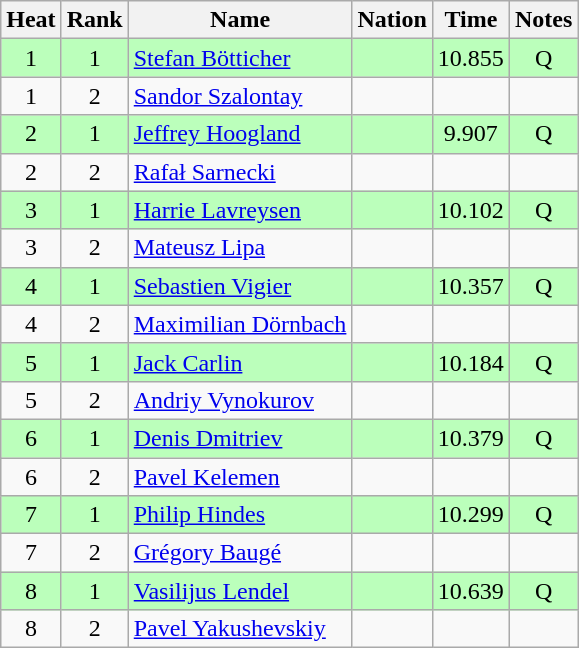<table class="wikitable sortable" style="text-align:center">
<tr>
<th>Heat</th>
<th>Rank</th>
<th>Name</th>
<th>Nation</th>
<th>Time</th>
<th>Notes</th>
</tr>
<tr bgcolor=bbffbb>
<td>1</td>
<td>1</td>
<td align=left><a href='#'>Stefan Bötticher</a></td>
<td align=left></td>
<td>10.855</td>
<td>Q</td>
</tr>
<tr>
<td>1</td>
<td>2</td>
<td align=left><a href='#'>Sandor Szalontay</a></td>
<td align=left></td>
<td></td>
<td></td>
</tr>
<tr bgcolor=bbffbb>
<td>2</td>
<td>1</td>
<td align=left><a href='#'>Jeffrey Hoogland</a></td>
<td align=left></td>
<td>9.907</td>
<td>Q</td>
</tr>
<tr>
<td>2</td>
<td>2</td>
<td align=left><a href='#'>Rafał Sarnecki</a></td>
<td align=left></td>
<td></td>
<td></td>
</tr>
<tr bgcolor=bbffbb>
<td>3</td>
<td>1</td>
<td align=left><a href='#'>Harrie Lavreysen</a></td>
<td align=left></td>
<td>10.102</td>
<td>Q</td>
</tr>
<tr>
<td>3</td>
<td>2</td>
<td align=left><a href='#'>Mateusz Lipa</a></td>
<td align=left></td>
<td></td>
<td></td>
</tr>
<tr bgcolor=bbffbb>
<td>4</td>
<td>1</td>
<td align=left><a href='#'>Sebastien Vigier</a></td>
<td align=left></td>
<td>10.357</td>
<td>Q</td>
</tr>
<tr>
<td>4</td>
<td>2</td>
<td align=left><a href='#'>Maximilian Dörnbach</a></td>
<td align=left></td>
<td></td>
<td></td>
</tr>
<tr bgcolor=bbffbb>
<td>5</td>
<td>1</td>
<td align=left><a href='#'>Jack Carlin</a></td>
<td align=left></td>
<td>10.184</td>
<td>Q</td>
</tr>
<tr>
<td>5</td>
<td>2</td>
<td align=left><a href='#'>Andriy Vynokurov</a></td>
<td align=left></td>
<td></td>
<td></td>
</tr>
<tr bgcolor=bbffbb>
<td>6</td>
<td>1</td>
<td align=left><a href='#'>Denis Dmitriev</a></td>
<td align=left></td>
<td>10.379</td>
<td>Q</td>
</tr>
<tr>
<td>6</td>
<td>2</td>
<td align=left><a href='#'>Pavel Kelemen</a></td>
<td align=left></td>
<td></td>
<td></td>
</tr>
<tr bgcolor=bbffbb>
<td>7</td>
<td>1</td>
<td align=left><a href='#'>Philip Hindes</a></td>
<td align=left></td>
<td>10.299</td>
<td>Q</td>
</tr>
<tr>
<td>7</td>
<td>2</td>
<td align=left><a href='#'>Grégory Baugé</a></td>
<td align=left></td>
<td></td>
<td></td>
</tr>
<tr bgcolor=bbffbb>
<td>8</td>
<td>1</td>
<td align=left><a href='#'>Vasilijus Lendel</a></td>
<td align=left></td>
<td>10.639</td>
<td>Q</td>
</tr>
<tr>
<td>8</td>
<td>2</td>
<td align=left><a href='#'>Pavel Yakushevskiy</a></td>
<td align=left></td>
<td></td>
<td></td>
</tr>
</table>
